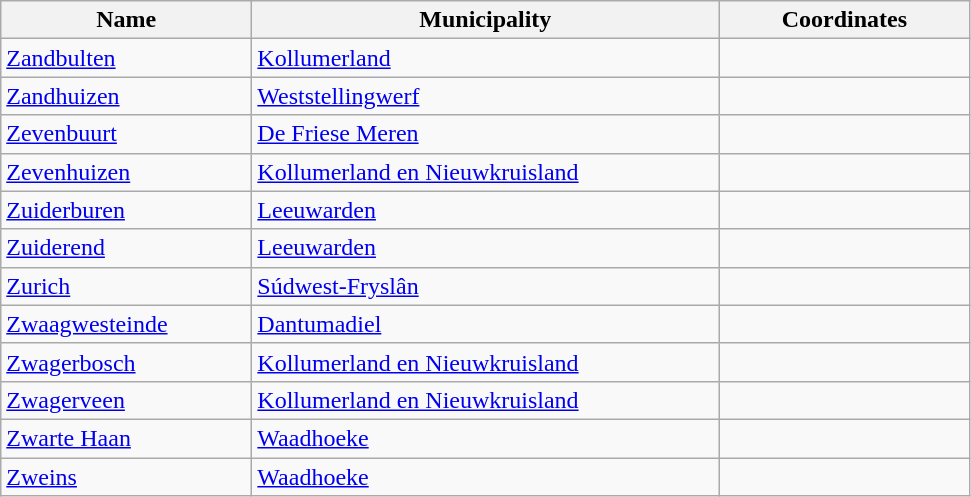<table class="wikitable sortable">
<tr>
<th style="width:10em">Name</th>
<th style="width:19em">Municipality</th>
<th style="width:10em" style="text-align:center">Coordinates</th>
</tr>
<tr>
<td><a href='#'>Zandbulten</a></td>
<td><a href='#'>Kollumerland</a></td>
<td></td>
</tr>
<tr>
<td><a href='#'>Zandhuizen</a> </td>
<td><a href='#'>Weststellingwerf</a></td>
<td></td>
</tr>
<tr>
<td><a href='#'>Zevenbuurt</a></td>
<td><a href='#'>De Friese Meren</a></td>
<td></td>
</tr>
<tr>
<td><a href='#'>Zevenhuizen</a></td>
<td><a href='#'>Kollumerland en Nieuwkruisland</a></td>
<td></td>
</tr>
<tr>
<td><a href='#'>Zuiderburen</a></td>
<td><a href='#'>Leeuwarden</a></td>
<td></td>
</tr>
<tr>
<td><a href='#'>Zuiderend</a></td>
<td><a href='#'>Leeuwarden</a></td>
<td></td>
</tr>
<tr>
<td><a href='#'>Zurich</a></td>
<td><a href='#'>Súdwest-Fryslân</a></td>
<td></td>
</tr>
<tr>
<td><a href='#'>Zwaagwesteinde</a> </td>
<td><a href='#'>Dantumadiel</a></td>
<td></td>
</tr>
<tr>
<td><a href='#'>Zwagerbosch</a></td>
<td><a href='#'>Kollumerland en Nieuwkruisland</a></td>
<td></td>
</tr>
<tr>
<td><a href='#'>Zwagerveen</a></td>
<td><a href='#'>Kollumerland en Nieuwkruisland</a></td>
<td></td>
</tr>
<tr>
<td><a href='#'>Zwarte Haan</a></td>
<td><a href='#'>Waadhoeke</a></td>
<td></td>
</tr>
<tr>
<td><a href='#'>Zweins</a></td>
<td><a href='#'>Waadhoeke</a></td>
<td></td>
</tr>
</table>
